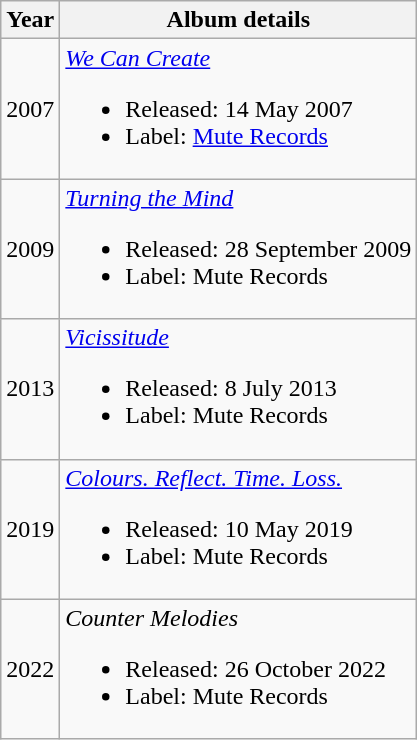<table class="wikitable">
<tr>
<th>Year</th>
<th>Album details</th>
</tr>
<tr>
<td>2007</td>
<td><em><a href='#'>We Can Create</a></em><br><ul><li>Released: 14 May 2007</li><li>Label: <a href='#'>Mute Records</a></li></ul></td>
</tr>
<tr>
<td>2009</td>
<td><em><a href='#'>Turning the Mind</a></em><br><ul><li>Released: 28 September 2009</li><li>Label: Mute Records</li></ul></td>
</tr>
<tr>
<td>2013</td>
<td><em><a href='#'>Vicissitude</a></em><br><ul><li>Released: 8 July 2013</li><li>Label: Mute Records</li></ul></td>
</tr>
<tr>
<td>2019</td>
<td><em><a href='#'>Colours. Reflect. Time. Loss.</a></em><br><ul><li>Released: 10 May 2019</li><li>Label: Mute Records</li></ul></td>
</tr>
<tr>
<td>2022</td>
<td><em>Counter Melodies</em><br><ul><li>Released: 26 October 2022</li><li>Label: Mute Records</li></ul></td>
</tr>
</table>
